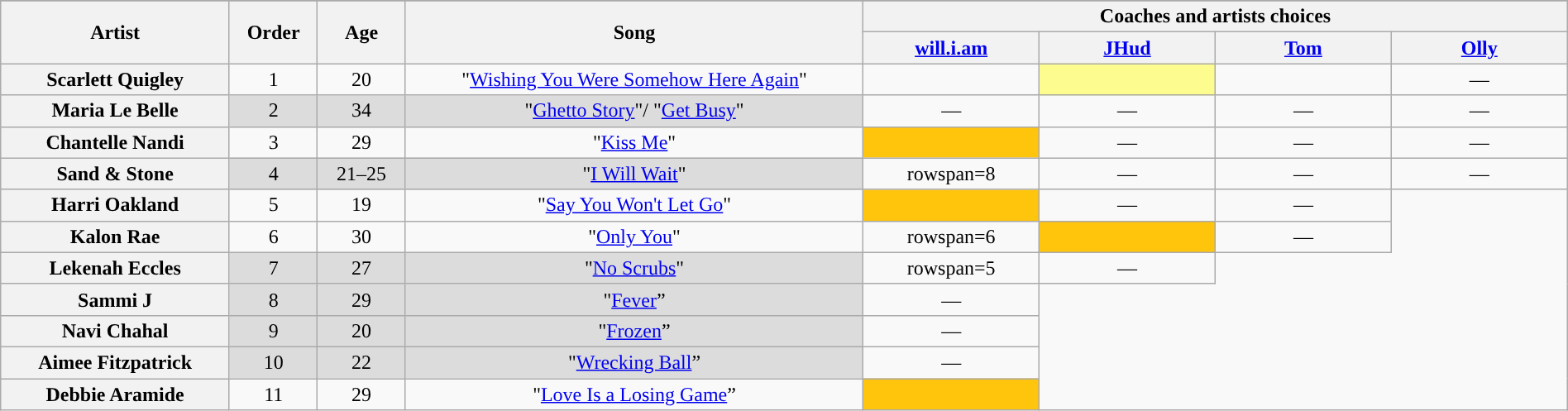<table class="wikitable" style="text-align:center; width:100%;">
<tr>
</tr>
<tr>
<th scope="col" rowspan="2" style="width:13%;">Artist</th>
<th scope="col" rowspan="2" style="width:05%;">Order</th>
<th scope="col" rowspan="2" style="width:05%;">Age</th>
<th scope="col" rowspan="2" style="width:26%;">Song</th>
<th colspan="4" style="width:40%;">Coaches and artists choices</th>
</tr>
<tr>
<th style="width:10%;"><a href='#'>will.i.am</a></th>
<th style="width:10%;"><a href='#'>JHud</a></th>
<th style="width:10%;"><a href='#'>Tom</a></th>
<th style="width:10%;"><a href='#'>Olly</a></th>
</tr>
<tr>
<th scope="row"><div> Scarlett Quigley </div></th>
<td>1</td>
<td>20</td>
<td>"<a href='#'>Wishing You Were Somehow Here Again</a>"</td>
<td><strong></strong></td>
<td style="background:#fdfc8f;"><strong></strong></td>
<td><strong></strong></td>
<td>—</td>
</tr>
<tr>
<th scope="row"><div> Maria Le Belle </div></th>
<td style="background:#DCDCDC; text-align:center;">2</td>
<td style="background:#DCDCDC; text-align:center;">34</td>
<td style="background:#DCDCDC; text-align:center;">"<a href='#'>Ghetto Story</a>"/ "<a href='#'>Get Busy</a>"</td>
<td>—</td>
<td>—</td>
<td>—</td>
<td>—</td>
</tr>
<tr>
<th scope="row"><div> Chantelle Nandi </div></th>
<td>3</td>
<td>29</td>
<td>"<a href='#'>Kiss Me</a>"</td>
<td style="background:#FFC40C;text-align:center;"><strong></strong></td>
<td>—</td>
<td>—</td>
<td>—</td>
</tr>
<tr>
<th scope="row"><div> Sand & Stone </div></th>
<td style="background:#DCDCDC; text-align:center;">4</td>
<td style="background:#DCDCDC; text-align:center;">21–25</td>
<td style="background:#DCDCDC; text-align:center;">"<a href='#'>I Will Wait</a>"</td>
<td>rowspan=8 </td>
<td>—</td>
<td>—</td>
<td>—</td>
</tr>
<tr>
<th scope="row"><div> Harri Oakland </div></th>
<td>5</td>
<td>19</td>
<td>"<a href='#'>Say You Won't Let Go</a>"</td>
<td style="background:#FFC40C;text-align:center;"><strong></strong></td>
<td>—</td>
<td>—</td>
</tr>
<tr>
<th scope="row"><div> Kalon Rae </div></th>
<td>6</td>
<td>30</td>
<td>"<a href='#'>Only You</a>"</td>
<td>rowspan=6 </td>
<td style="background:#FFC40C;text-align:center;"><strong></strong></td>
<td>—</td>
</tr>
<tr>
<th scope="row"><div> Lekenah Eccles </div></th>
<td style="background:#DCDCDC; text-align:center;">7</td>
<td style="background:#DCDCDC; text-align:center;">27</td>
<td style="background:#DCDCDC; text-align:center;">"<a href='#'>No Scrubs</a>"</td>
<td>rowspan=5 </td>
<td>—</td>
</tr>
<tr>
<th scope="row"><div> Sammi J </div></th>
<td style="background:#DCDCDC; text-align:center;">8</td>
<td style="background:#DCDCDC; text-align:center;">29</td>
<td style="background:#DCDCDC; text-align:center;">"<a href='#'>Fever</a>”</td>
<td>—</td>
</tr>
<tr>
<th scope="row"><div>  Navi Chahal </div></th>
<td style="background:#DCDCDC; text-align:center;">9</td>
<td style="background:#DCDCDC; text-align:center;">20</td>
<td style="background:#DCDCDC; text-align:center;">"<a href='#'>Frozen</a>”</td>
<td>—</td>
</tr>
<tr>
<th scope="row"><div>  Aimee Fitzpatrick </div></th>
<td style="background:#DCDCDC; text-align:center;">10</td>
<td style="background:#DCDCDC; text-align:center;">22</td>
<td style="background:#DCDCDC; text-align:center;">"<a href='#'>Wrecking Ball</a>”</td>
<td>—</td>
</tr>
<tr>
<th scope="row"><div>  Debbie Aramide </div></th>
<td>11</td>
<td>29</td>
<td>"<a href='#'>Love Is a Losing Game</a>”</td>
<td style="background:#FFC40C;text-align:center;"><strong></strong></td>
</tr>
</table>
